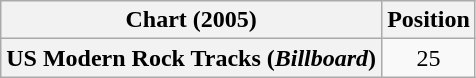<table class="wikitable plainrowheaders" style="text-align:center">
<tr>
<th scope="col">Chart (2005)</th>
<th scope="col">Position</th>
</tr>
<tr>
<th scope="row">US Modern Rock Tracks (<em>Billboard</em>)</th>
<td>25</td>
</tr>
</table>
